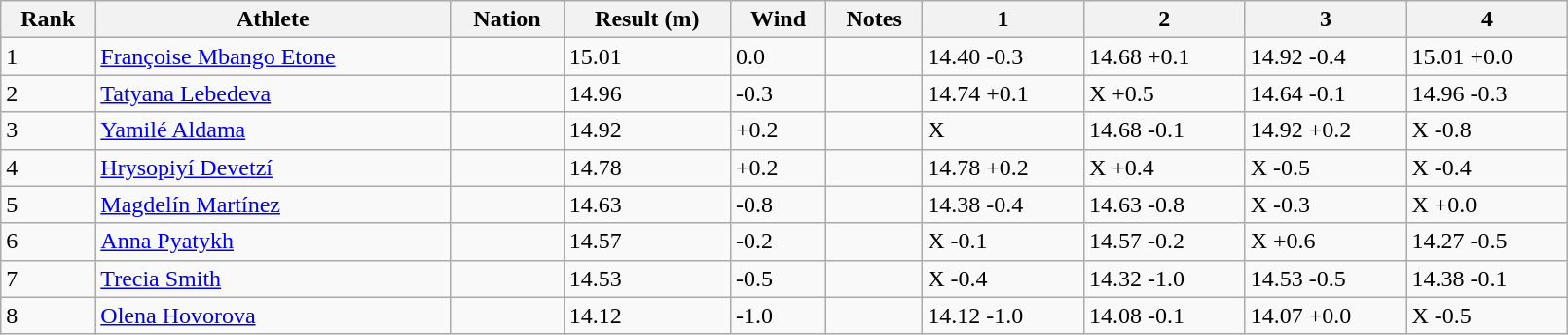<table class="wikitable" style="text=align:center;" width=85%>
<tr>
<th>Rank</th>
<th>Athlete</th>
<th>Nation</th>
<th>Result (m)</th>
<th>Wind</th>
<th>Notes</th>
<th>1</th>
<th>2</th>
<th>3</th>
<th>4</th>
</tr>
<tr>
<td>1</td>
<td><a href='#'>Françoise Mbango Etone</a></td>
<td></td>
<td>15.01</td>
<td>0.0</td>
<td></td>
<td>14.40 -0.3</td>
<td>14.68 +0.1</td>
<td>14.92 -0.4</td>
<td>15.01 +0.0</td>
</tr>
<tr>
<td>2</td>
<td><a href='#'>Tatyana Lebedeva</a></td>
<td></td>
<td>14.96</td>
<td>-0.3</td>
<td></td>
<td>14.74 +0.1</td>
<td>X +0.5</td>
<td>14.64 -0.1</td>
<td>14.96 -0.3</td>
</tr>
<tr>
<td>3</td>
<td><a href='#'>Yamilé Aldama</a></td>
<td></td>
<td>14.92</td>
<td>+0.2</td>
<td></td>
<td>X</td>
<td>14.68 -0.1</td>
<td>14.92 +0.2</td>
<td>X -0.8</td>
</tr>
<tr>
<td>4</td>
<td><a href='#'>Hrysopiyí Devetzí</a></td>
<td></td>
<td>14.78</td>
<td>+0.2</td>
<td></td>
<td>14.78 +0.2</td>
<td>X +0.4</td>
<td>X -0.5</td>
<td>X -0.4</td>
</tr>
<tr>
<td>5</td>
<td><a href='#'>Magdelín Martínez</a></td>
<td></td>
<td>14.63</td>
<td>-0.8</td>
<td></td>
<td>14.38 -0.4</td>
<td>14.63 -0.8</td>
<td>X -0.3</td>
<td>X +0.0</td>
</tr>
<tr>
<td>6</td>
<td><a href='#'>Anna Pyatykh</a></td>
<td></td>
<td>14.57</td>
<td>-0.2</td>
<td></td>
<td>X -0.1</td>
<td>14.57 -0.2</td>
<td>X +0.6</td>
<td>14.27 -0.5</td>
</tr>
<tr>
<td>7</td>
<td><a href='#'>Trecia Smith</a></td>
<td></td>
<td>14.53</td>
<td>-0.5</td>
<td></td>
<td>X -0.4</td>
<td>14.32 -1.0</td>
<td>14.53 -0.5</td>
<td>14.38 -0.1</td>
</tr>
<tr>
<td>8</td>
<td><a href='#'>Olena Hovorova</a></td>
<td></td>
<td>14.12</td>
<td>-1.0</td>
<td></td>
<td>14.12 -1.0</td>
<td>14.08 -0.1</td>
<td>14.07 +0.0</td>
<td>X -0.5</td>
</tr>
</table>
